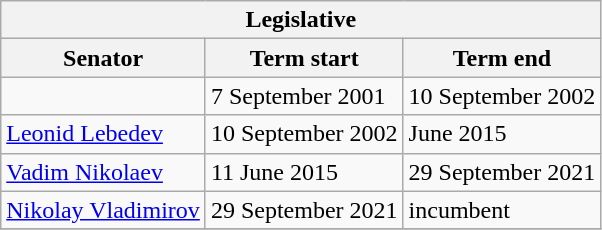<table class="wikitable sortable">
<tr>
<th colspan=3>Legislative</th>
</tr>
<tr>
<th>Senator</th>
<th>Term start</th>
<th>Term end</th>
</tr>
<tr>
<td></td>
<td>7 September 2001</td>
<td>10 September 2002</td>
</tr>
<tr>
<td><a href='#'>Leonid Lebedev</a></td>
<td>10 September 2002</td>
<td>June 2015</td>
</tr>
<tr>
<td><a href='#'>Vadim Nikolaev</a></td>
<td>11 June 2015</td>
<td>29 September 2021</td>
</tr>
<tr>
<td><a href='#'>Nikolay Vladimirov</a></td>
<td>29 September 2021</td>
<td>incumbent</td>
</tr>
<tr>
</tr>
</table>
